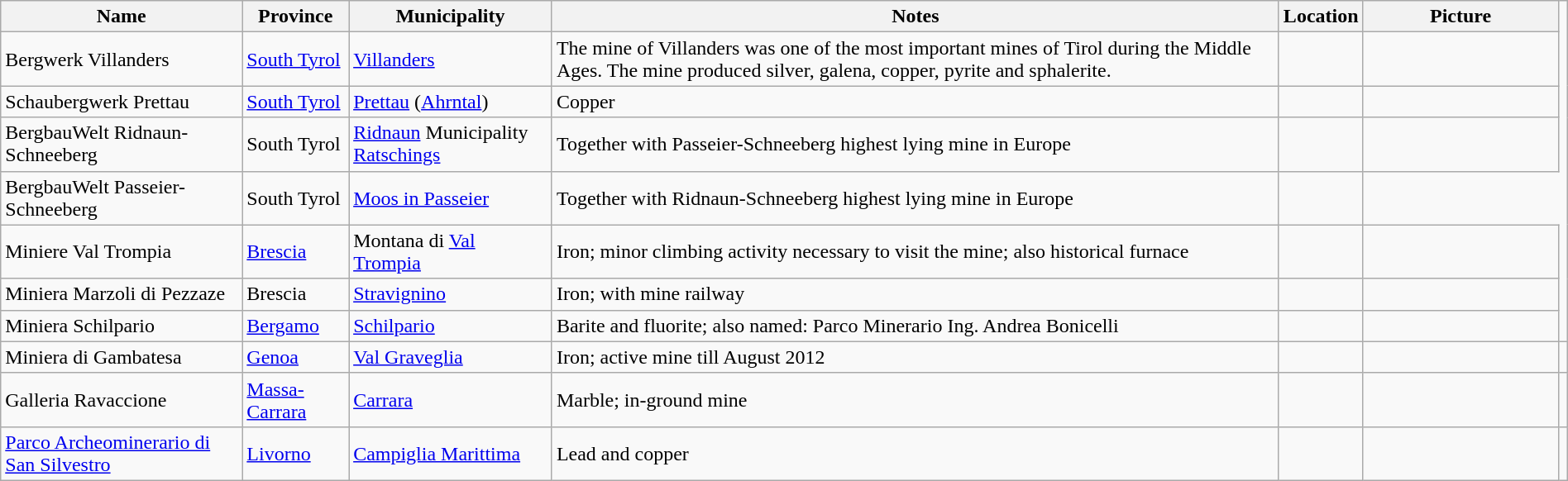<table class="wikitable sortable" style="width:100%">
<tr>
<th>Name</th>
<th>Province</th>
<th>Municipality</th>
<th class="unsortable">Notes</th>
<th class="unsortable">Location</th>
<th class="unsortable" style="width:150px">Picture</th>
</tr>
<tr>
<td>Bergwerk Villanders</td>
<td><a href='#'>South Tyrol</a></td>
<td><a href='#'>Villanders</a></td>
<td>The mine of Villanders was one of the most important mines of Tirol during the Middle Ages. The mine produced silver, galena, copper, pyrite and sphalerite.</td>
<td></td>
<td></td>
</tr>
<tr>
<td>Schaubergwerk Prettau</td>
<td><a href='#'>South Tyrol</a></td>
<td><a href='#'>Prettau</a> (<a href='#'>Ahrntal</a>)</td>
<td>Copper</td>
<td></td>
<td></td>
</tr>
<tr>
<td>BergbauWelt Ridnaun-Schneeberg</td>
<td>South Tyrol</td>
<td><a href='#'>Ridnaun</a> Municipality <a href='#'>Ratschings</a></td>
<td>Together with Passeier-Schneeberg highest lying mine in Europe</td>
<td></td>
<td></td>
</tr>
<tr>
<td>BergbauWelt Passeier-Schneeberg</td>
<td>South Tyrol</td>
<td><a href='#'>Moos in Passeier</a></td>
<td>Together with Ridnaun-Schneeberg highest lying mine in Europe</td>
<td></td>
</tr>
<tr>
<td>Miniere Val Trompia</td>
<td><a href='#'>Brescia</a></td>
<td>Montana di <a href='#'>Val Trompia</a></td>
<td>Iron; minor climbing activity necessary to visit the mine; also historical furnace</td>
<td></td>
<td></td>
</tr>
<tr>
<td>Miniera Marzoli di Pezzaze</td>
<td>Brescia</td>
<td><a href='#'>Stravignino</a></td>
<td>Iron; with mine railway</td>
<td></td>
<td></td>
</tr>
<tr>
<td>Miniera Schilpario</td>
<td><a href='#'>Bergamo</a></td>
<td><a href='#'>Schilpario</a></td>
<td>Barite and fluorite; also named: Parco Minerario Ing. Andrea Bonicelli</td>
<td></td>
<td></td>
</tr>
<tr>
<td>Miniera di Gambatesa</td>
<td><a href='#'>Genoa</a></td>
<td><a href='#'>Val Graveglia</a></td>
<td>Iron; active mine till August 2012</td>
<td></td>
<td></td>
<td></td>
</tr>
<tr>
<td>Galleria Ravaccione</td>
<td><a href='#'>Massa-Carrara</a></td>
<td><a href='#'>Carrara</a></td>
<td>Marble; in-ground mine</td>
<td></td>
<td></td>
<td></td>
</tr>
<tr>
<td><a href='#'>Parco Archeominerario di San Silvestro</a></td>
<td><a href='#'>Livorno</a></td>
<td><a href='#'>Campiglia Marittima</a></td>
<td>Lead and copper</td>
<td></td>
<td></td>
<td></td>
</tr>
</table>
